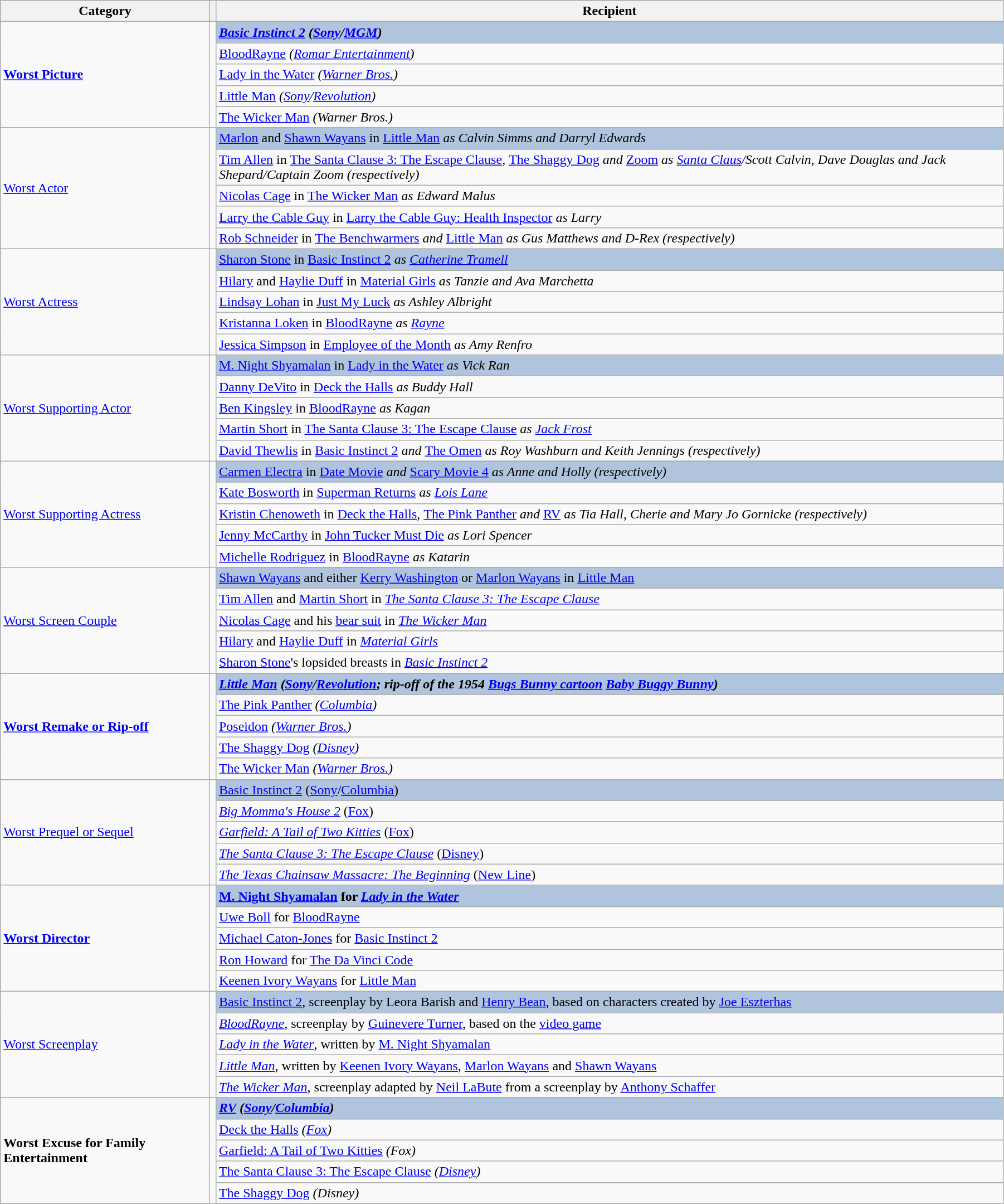<table class="wikitable" width="95%" align="centre">
<tr>
<th>Category</th>
<th></th>
<th>Recipient</th>
</tr>
<tr>
<td rowspan=5><strong><a href='#'>Worst Picture</a></strong></td>
<td rowspan=5></td>
<td style="background:#B0C4DE;"><strong><em><a href='#'>Basic Instinct 2</a><em> (<a href='#'>Sony</a>/<a href='#'>MGM</a>)<strong> </td>
</tr>
<tr>
<td></em><a href='#'>BloodRayne</a><em> (<a href='#'>Romar Entertainment</a>)</td>
</tr>
<tr>
<td></em><a href='#'>Lady in the Water</a><em> (<a href='#'>Warner Bros.</a>)</td>
</tr>
<tr>
<td></em><a href='#'>Little Man</a><em> (<a href='#'>Sony</a>/<a href='#'>Revolution</a>)</td>
</tr>
<tr>
<td></em><a href='#'>The Wicker Man</a><em> (Warner Bros.)</td>
</tr>
<tr>
<td rowspan=5></strong><a href='#'>Worst Actor</a><strong></td>
<td rowspan=5><br></td>
<td style="background:#B0C4DE;"></strong><a href='#'>Marlon</a> and <a href='#'>Shawn Wayans</a> in </em><a href='#'>Little Man</a><em> as Calvin Simms and Darryl Edwards<strong></td>
</tr>
<tr>
<td><a href='#'>Tim Allen</a> in </em><a href='#'>The Santa Clause 3: The Escape Clause</a><em>, </em><a href='#'>The Shaggy Dog</a><em> and </em><a href='#'>Zoom</a><em> as <a href='#'>Santa Claus</a>/Scott Calvin, Dave Douglas and Jack Shepard/Captain Zoom (respectively)</td>
</tr>
<tr>
<td><a href='#'>Nicolas Cage</a> in </em><a href='#'>The Wicker Man</a><em> as Edward Malus</td>
</tr>
<tr>
<td><a href='#'>Larry the Cable Guy</a> in </em><a href='#'>Larry the Cable Guy: Health Inspector</a><em> as Larry</td>
</tr>
<tr>
<td><a href='#'>Rob Schneider</a> in </em><a href='#'>The Benchwarmers</a><em> and </em><a href='#'>Little Man</a><em> as Gus Matthews and D-Rex (respectively)</td>
</tr>
<tr>
<td rowspan=5></strong><a href='#'>Worst Actress</a><strong></td>
<td rowspan=5></td>
<td style="background:#B0C4DE;"></strong><a href='#'>Sharon Stone</a> in </em><a href='#'>Basic Instinct 2</a><em> as <a href='#'>Catherine Tramell</a><strong></td>
</tr>
<tr>
<td><a href='#'>Hilary</a> and <a href='#'>Haylie Duff</a> in </em><a href='#'>Material Girls</a><em> as Tanzie and Ava Marchetta</td>
</tr>
<tr>
<td><a href='#'>Lindsay Lohan</a> in </em><a href='#'>Just My Luck</a><em> as Ashley Albright</td>
</tr>
<tr>
<td><a href='#'>Kristanna Loken</a> in </em><a href='#'>BloodRayne</a><em> as <a href='#'>Rayne</a></td>
</tr>
<tr>
<td><a href='#'>Jessica Simpson</a> in </em><a href='#'>Employee of the Month</a><em> as Amy Renfro</td>
</tr>
<tr>
<td rowspan=5></strong><a href='#'>Worst Supporting Actor</a><strong></td>
<td rowspan=5></td>
<td style="background:#B0C4DE;"></strong><a href='#'>M. Night Shyamalan</a> in </em><a href='#'>Lady in the Water</a><em> as Vick Ran<strong></td>
</tr>
<tr>
<td><a href='#'>Danny DeVito</a> in </em><a href='#'>Deck the Halls</a><em> as Buddy Hall</td>
</tr>
<tr>
<td><a href='#'>Ben Kingsley</a> in </em><a href='#'>BloodRayne</a><em> as Kagan</td>
</tr>
<tr>
<td><a href='#'>Martin Short</a> in </em><a href='#'>The Santa Clause 3: The Escape Clause</a><em> as <a href='#'>Jack Frost</a></td>
</tr>
<tr>
<td><a href='#'>David Thewlis</a> in </em><a href='#'>Basic Instinct 2</a><em> and </em><a href='#'>The Omen</a><em> as Roy Washburn and Keith Jennings (respectively)</td>
</tr>
<tr>
<td rowspan=5></strong><a href='#'>Worst Supporting Actress</a><strong></td>
<td rowspan=5></td>
<td style="background:#B0C4DE;"></strong><a href='#'>Carmen Electra</a> in </em><a href='#'>Date Movie</a><em> and </em><a href='#'>Scary Movie 4</a><em> as Anne and Holly (respectively)<strong></td>
</tr>
<tr>
<td><a href='#'>Kate Bosworth</a> in </em><a href='#'>Superman Returns</a><em> as <a href='#'>Lois Lane</a></td>
</tr>
<tr>
<td><a href='#'>Kristin Chenoweth</a> in </em><a href='#'>Deck the Halls</a><em>, </em><a href='#'>The Pink Panther</a><em> and </em><a href='#'>RV</a><em> as Tia Hall, Cherie and Mary Jo Gornicke (respectively)</td>
</tr>
<tr>
<td><a href='#'>Jenny McCarthy</a> in </em><a href='#'>John Tucker Must Die</a><em> as Lori Spencer</td>
</tr>
<tr>
<td><a href='#'>Michelle Rodriguez</a> in </em><a href='#'>BloodRayne</a><em> as Katarin</td>
</tr>
<tr>
<td rowspan=5></strong><a href='#'>Worst Screen Couple</a><strong></td>
<td rowspan=5></td>
<td style="background:#B0C4DE;"></strong><a href='#'>Shawn Wayans</a> and either <a href='#'>Kerry Washington</a> or <a href='#'>Marlon Wayans</a> in </em><a href='#'>Little Man</a></em></strong></td>
</tr>
<tr>
<td><a href='#'>Tim Allen</a> and <a href='#'>Martin Short</a> in <em><a href='#'>The Santa Clause 3: The Escape Clause</a></em></td>
</tr>
<tr>
<td><a href='#'>Nicolas Cage</a> and his <a href='#'>bear suit</a> in <em><a href='#'>The Wicker Man</a></em></td>
</tr>
<tr>
<td><a href='#'>Hilary</a> and <a href='#'>Haylie Duff</a> in <em><a href='#'>Material Girls</a></em></td>
</tr>
<tr>
<td><a href='#'>Sharon Stone</a>'s lopsided breasts in <em><a href='#'>Basic Instinct 2</a></em></td>
</tr>
<tr>
<td rowspan=5><strong><a href='#'>Worst Remake or Rip-off</a></strong></td>
<td rowspan=5></td>
<td style="background:#B0C4DE;"><strong><em><a href='#'>Little Man</a><em> (<a href='#'>Sony</a>/<a href='#'>Revolution</a>; rip-off of the 1954 <a href='#'>Bugs Bunny cartoon</a> </em><a href='#'>Baby Buggy Bunny</a><em>)<strong></td>
</tr>
<tr>
<td></em><a href='#'>The Pink Panther</a><em> (<a href='#'>Columbia</a>)</td>
</tr>
<tr>
<td></em><a href='#'>Poseidon</a><em> (<a href='#'>Warner Bros.</a>)</td>
</tr>
<tr>
<td></em><a href='#'>The Shaggy Dog</a><em> (<a href='#'>Disney</a>)</td>
</tr>
<tr>
<td></em><a href='#'>The Wicker Man</a><em> (<a href='#'>Warner Bros.</a>)</td>
</tr>
<tr>
<td rowspan=5></strong><a href='#'>Worst Prequel or Sequel</a><strong></td>
<td rowspan=5></td>
<td style="background:#B0C4DE;"></em></strong><a href='#'>Basic Instinct 2</a></em> (<a href='#'>Sony</a>/<a href='#'>Columbia</a>)</strong></td>
</tr>
<tr>
<td><em><a href='#'>Big Momma's House 2</a></em> (<a href='#'>Fox</a>)</td>
</tr>
<tr>
<td><em><a href='#'>Garfield: A Tail of Two Kitties</a></em> (<a href='#'>Fox</a>)</td>
</tr>
<tr>
<td><em><a href='#'>The Santa Clause 3: The Escape Clause</a></em> (<a href='#'>Disney</a>)</td>
</tr>
<tr>
<td><em><a href='#'>The Texas Chainsaw Massacre: The Beginning</a></em> (<a href='#'>New Line</a>)</td>
</tr>
<tr>
<td rowspan=5><strong><a href='#'>Worst Director</a></strong></td>
<td rowspan=5></td>
<td style="background:#B0C4DE;"><strong><a href='#'>M. Night Shyamalan</a> for <em><a href='#'>Lady in the Water</a><strong><em></td>
</tr>
<tr>
<td><a href='#'>Uwe Boll</a> for </em><a href='#'>BloodRayne</a><em></td>
</tr>
<tr>
<td><a href='#'>Michael Caton-Jones</a> for </em><a href='#'>Basic Instinct 2</a><em></td>
</tr>
<tr>
<td><a href='#'>Ron Howard</a> for </em><a href='#'>The Da Vinci Code</a><em></td>
</tr>
<tr>
<td><a href='#'>Keenen Ivory Wayans</a> for </em><a href='#'>Little Man</a><em></td>
</tr>
<tr>
<td rowspan=5></strong><a href='#'>Worst Screenplay</a><strong></td>
<td rowspan=5></td>
<td style="background:#B0C4DE;"></em></strong><a href='#'>Basic Instinct 2</a></em>, screenplay by Leora Barish and <a href='#'>Henry Bean</a>, based on characters created by <a href='#'>Joe Eszterhas</a></strong></td>
</tr>
<tr>
<td><em><a href='#'>BloodRayne</a></em>, screenplay by <a href='#'>Guinevere Turner</a>, based on the <a href='#'>video game</a></td>
</tr>
<tr>
<td><em><a href='#'>Lady in the Water</a></em>, written by <a href='#'>M. Night Shyamalan</a></td>
</tr>
<tr>
<td><em><a href='#'>Little Man</a></em>, written by <a href='#'>Keenen Ivory Wayans</a>, <a href='#'>Marlon Wayans</a> and <a href='#'>Shawn Wayans</a></td>
</tr>
<tr>
<td><em><a href='#'>The Wicker Man</a></em>, screenplay adapted by <a href='#'>Neil LaBute</a> from a screenplay by <a href='#'>Anthony Schaffer</a></td>
</tr>
<tr>
<td rowspan=5><strong>Worst Excuse for Family Entertainment</strong></td>
<td rowspan=5></td>
<td style="background:#B0C4DE;"><strong><em><a href='#'>RV</a><em> (<a href='#'>Sony</a>/<a href='#'>Columbia</a>)<strong></td>
</tr>
<tr>
<td></em><a href='#'>Deck the Halls</a><em> (<a href='#'>Fox</a>)</td>
</tr>
<tr>
<td></em><a href='#'>Garfield: A Tail of Two Kitties</a><em> (Fox)</td>
</tr>
<tr>
<td></em><a href='#'>The Santa Clause 3: The Escape Clause</a><em> (<a href='#'>Disney</a>)</td>
</tr>
<tr>
<td></em><a href='#'>The Shaggy Dog</a><em> (Disney)</td>
</tr>
</table>
